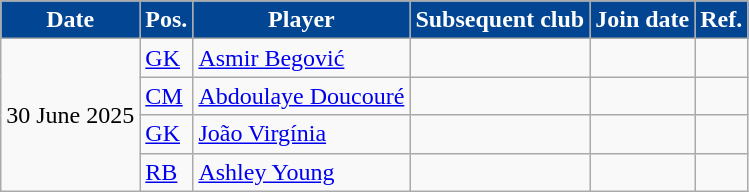<table class="wikitable plainrowheaders sortable">
<tr>
<th style="background:#014593; color:white;">Date</th>
<th style="background:#014593; color:white;">Pos.</th>
<th style="background:#014593; color:white;">Player</th>
<th style="background:#014593; color:white;">Subsequent club</th>
<th style="background:#014593; color:white;">Join date</th>
<th style="background:#014593; color:white;">Ref.</th>
</tr>
<tr>
<td rowspan="4">30 June 2025</td>
<td><a href='#'>GK</a></td>
<td> <a href='#'>Asmir Begović</a></td>
<td></td>
<td></td>
<td></td>
</tr>
<tr>
<td><a href='#'>CM</a></td>
<td> <a href='#'>Abdoulaye Doucouré</a></td>
<td></td>
<td></td>
<td></td>
</tr>
<tr>
<td><a href='#'>GK</a></td>
<td> <a href='#'>João Virgínia</a></td>
<td></td>
<td></td>
<td></td>
</tr>
<tr>
<td><a href='#'>RB</a></td>
<td> <a href='#'>Ashley Young</a></td>
<td></td>
<td></td>
<td></td>
</tr>
</table>
